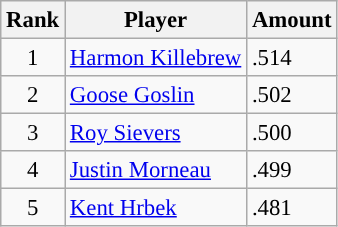<table class="wikitable" style="font-size: 95%; text-align:left;">
<tr>
<th>Rank</th>
<th>Player</th>
<th>Amount</th>
</tr>
<tr>
<td align="center">1</td>
<td><a href='#'>Harmon Killebrew</a></td>
<td>.514</td>
</tr>
<tr>
<td align="center">2</td>
<td><a href='#'>Goose Goslin</a></td>
<td>.502</td>
</tr>
<tr>
<td align="center">3</td>
<td><a href='#'>Roy Sievers</a></td>
<td>.500</td>
</tr>
<tr>
<td align="center">4</td>
<td><a href='#'>Justin Morneau</a></td>
<td>.499</td>
</tr>
<tr>
<td align="center">5</td>
<td><a href='#'>Kent Hrbek</a></td>
<td>.481</td>
</tr>
</table>
